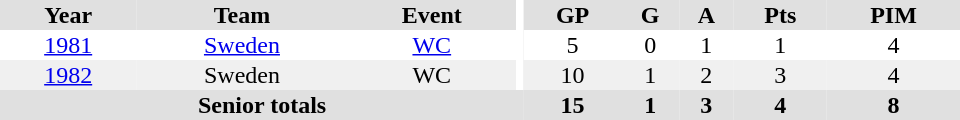<table border="0" cellpadding="1" cellspacing="0" ID="Table3" style="text-align:center; width:40em">
<tr bgcolor="#e0e0e0">
<th>Year</th>
<th>Team</th>
<th>Event</th>
<th rowspan="102" bgcolor="#ffffff"></th>
<th>GP</th>
<th>G</th>
<th>A</th>
<th>Pts</th>
<th>PIM</th>
</tr>
<tr>
<td><a href='#'>1981</a></td>
<td><a href='#'>Sweden</a></td>
<td><a href='#'>WC</a></td>
<td>5</td>
<td>0</td>
<td>1</td>
<td>1</td>
<td>4</td>
</tr>
<tr bgcolor="#f0f0f0">
<td><a href='#'>1982</a></td>
<td>Sweden</td>
<td>WC</td>
<td>10</td>
<td>1</td>
<td>2</td>
<td>3</td>
<td>4</td>
</tr>
<tr bgcolor="#e0e0e0">
<th colspan="4">Senior totals</th>
<th>15</th>
<th>1</th>
<th>3</th>
<th>4</th>
<th>8</th>
</tr>
</table>
